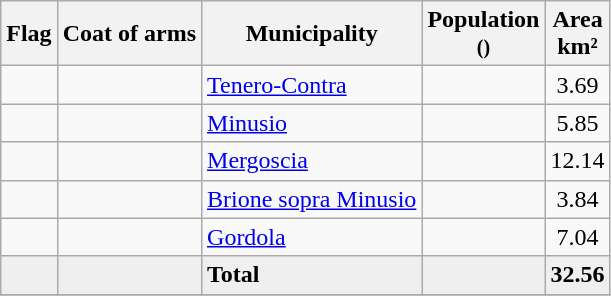<table class="wikitable">
<tr>
<th>Flag</th>
<th>Coat of arms</th>
<th>Municipality</th>
<th>Population<br><small>()</small></th>
<th>Area <br>km²</th>
</tr>
<tr>
<td></td>
<td></td>
<td><a href='#'>Tenero-Contra</a></td>
<td align="center"></td>
<td align="center">3.69</td>
</tr>
<tr>
<td></td>
<td></td>
<td><a href='#'>Minusio</a></td>
<td align="center"></td>
<td align="center">5.85</td>
</tr>
<tr>
<td></td>
<td></td>
<td><a href='#'>Mergoscia</a></td>
<td align="center"></td>
<td align="center">12.14</td>
</tr>
<tr>
<td></td>
<td></td>
<td><a href='#'>Brione sopra Minusio</a></td>
<td align="center"></td>
<td align="center">3.84</td>
</tr>
<tr>
<td></td>
<td></td>
<td><a href='#'>Gordola</a></td>
<td align="center"></td>
<td align="center">7.04</td>
</tr>
<tr>
<td bgcolor="#EFEFEF"></td>
<td bgcolor="#EFEFEF"></td>
<td bgcolor="#EFEFEF"><strong>Total</strong></td>
<td bgcolor="#EFEFEF" align="center"></td>
<td bgcolor="#EFEFEF" align="center"><strong>32.56</strong></td>
</tr>
<tr>
</tr>
</table>
